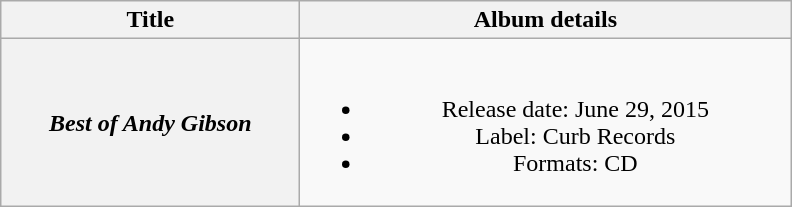<table class="wikitable plainrowheaders" style="text-align:center;">
<tr>
<th style="width:12em;">Title</th>
<th style="width:20em;">Album details</th>
</tr>
<tr>
<th scope="row"><em>Best of Andy Gibson</em></th>
<td><br><ul><li>Release date: June 29, 2015</li><li>Label: Curb Records</li><li>Formats: CD</li></ul></td>
</tr>
</table>
